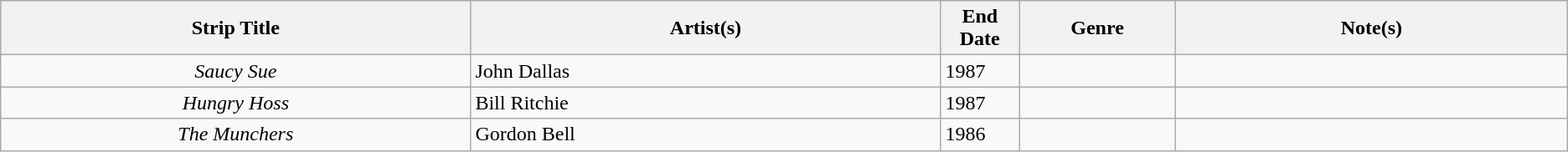<table class="wikitable sortable">
<tr>
<th width=30%>Strip Title</th>
<th width=30%>Artist(s)</th>
<th width=5%>End Date</th>
<th width=10%>Genre</th>
<th width=25%>Note(s)</th>
</tr>
<tr>
<td align=center><em>Saucy Sue</em></td>
<td>John Dallas</td>
<td>1987</td>
<td></td>
<td></td>
</tr>
<tr>
<td align=center><em>Hungry Hoss</em></td>
<td>Bill Ritchie</td>
<td>1987</td>
<td></td>
<td></td>
</tr>
<tr>
<td align=center><em>The Munchers</em></td>
<td>Gordon Bell</td>
<td>1986</td>
<td></td>
<td></td>
</tr>
</table>
